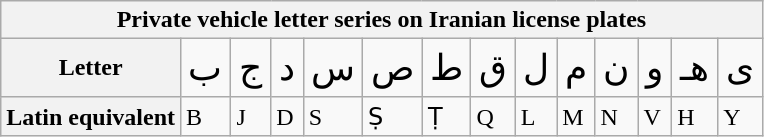<table class="wikitable">
<tr>
<th colspan="14">Private vehicle letter series on Iranian license plates</th>
</tr>
<tr>
<th>Letter</th>
<td style="font-size:150%">ب</td>
<td style="font-size:150%">ج</td>
<td style="font-size:150%">د</td>
<td style="font-size:150%">س</td>
<td style="font-size:150%">‌ص</td>
<td style="font-size:150%">ط</td>
<td style="font-size:150%">ق</td>
<td style="font-size:150%">ل</td>
<td style="font-size:150%">م</td>
<td style="font-size:150%">ن</td>
<td style="font-size:150%">و</td>
<td style="font-size:150%">هـ</td>
<td style="font-size:150%">ی</td>
</tr>
<tr>
<th>Latin equivalent</th>
<td>B</td>
<td>J</td>
<td>D</td>
<td>S</td>
<td>Ṣ</td>
<td>Ṭ</td>
<td>Q</td>
<td>L</td>
<td>M</td>
<td>N</td>
<td>V</td>
<td>H</td>
<td>Y</td>
</tr>
</table>
